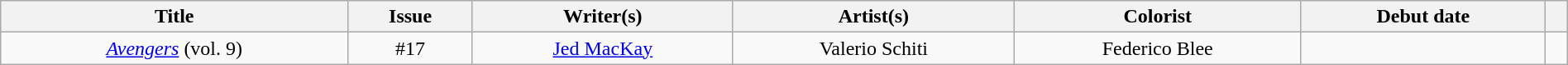<table class="wikitable" style="text-align:center; width:100%;">
<tr>
<th scope="col"  width:15%;>Title</th>
<th scope="col"  width:10%;>Issue</th>
<th scope="col"  width:15%;>Writer(s)</th>
<th scope="col"  width:15%;>Artist(s)</th>
<th scope="col"  width:15%;>Colorist</th>
<th scope="col"  width:15%;>Debut date</th>
<th scope="col"  width:5%;><br></th>
</tr>
<tr>
<td><em><a href='#'>Avengers</a></em> (vol. 9)</td>
<td>#17</td>
<td><a href='#'>Jed MacKay</a></td>
<td>Valerio Schiti</td>
<td>Federico Blee</td>
<td></td>
<td></td>
</tr>
</table>
